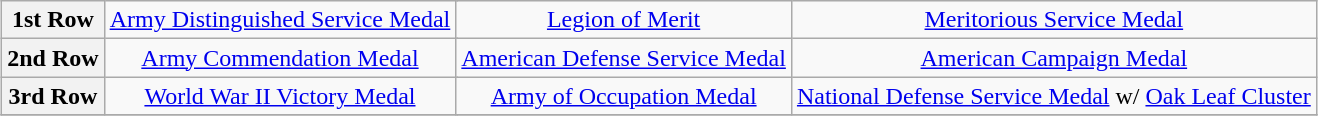<table class="wikitable" style="margin:1em auto; text-align:center;">
<tr>
<th>1st Row</th>
<td colspan="3"><a href='#'>Army Distinguished Service Medal</a></td>
<td colspan="3"><a href='#'>Legion of Merit</a></td>
<td colspan="3"><a href='#'>Meritorious Service Medal</a></td>
</tr>
<tr>
<th>2nd Row</th>
<td colspan="3"><a href='#'>Army Commendation Medal</a></td>
<td colspan="3"><a href='#'>American Defense Service Medal</a></td>
<td colspan="3"><a href='#'>American Campaign Medal</a></td>
</tr>
<tr>
<th>3rd Row</th>
<td colspan="3"><a href='#'>World War II Victory Medal</a></td>
<td colspan="3"><a href='#'>Army of Occupation Medal</a></td>
<td colspan="3"><a href='#'>National Defense Service Medal</a> w/ <a href='#'>Oak Leaf Cluster</a></td>
</tr>
<tr>
</tr>
</table>
